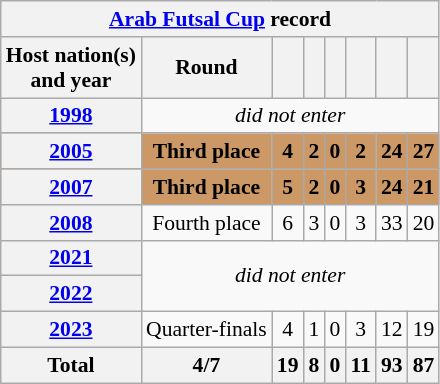<table class="wikitable" style="font-size:90%; text-align:center;">
<tr>
<th colspan="8"><a href='#'>Arab Futsal Cup</a> record</th>
</tr>
<tr>
<th scope="col">Host nation(s)<br>and year</th>
<th scope="col">Round</th>
<th scope="col"></th>
<th scope="col"></th>
<th scope="col"></th>
<th scope="col"></th>
<th scope="col"></th>
<th scope="col"></th>
</tr>
<tr>
<th scope="row"> <a href='#'>1998</a></th>
<td colspan="7"><em>did not enter</em></td>
</tr>
<tr bgcolor="#cc9966">
<th scope="row"> <a href='#'>2005</a></th>
<td><strong>Third place</strong></td>
<td><strong>4</strong></td>
<td><strong>2</strong></td>
<td><strong>0</strong></td>
<td><strong>2</strong></td>
<td><strong>24</strong></td>
<td><strong>27</strong></td>
</tr>
<tr bgcolor="#cc9966">
<th scope="row"> <a href='#'>2007</a></th>
<td><strong>Third place</strong></td>
<td><strong>5</strong></td>
<td><strong>2</strong></td>
<td><strong>0</strong></td>
<td><strong>3</strong></td>
<td><strong>24</strong></td>
<td><strong>21</strong></td>
</tr>
<tr>
<th scope="row"> <a href='#'>2008</a></th>
<td>Fourth place</td>
<td>6</td>
<td>3</td>
<td>0</td>
<td>3</td>
<td>33</td>
<td>20</td>
</tr>
<tr>
<th> <a href='#'>2021</a></th>
<td colspan="7" rowspan="2"><em>did not enter</em></td>
</tr>
<tr>
<th> <a href='#'>2022</a></th>
</tr>
<tr>
<th scope="row"> <a href='#'>2023</a></th>
<td>Quarter-finals</td>
<td>4</td>
<td>1</td>
<td>0</td>
<td>3</td>
<td>12</td>
<td>19</td>
</tr>
<tr>
<th><strong>Total</strong></th>
<th>4/7</th>
<th>19</th>
<th>8</th>
<th>0</th>
<th>11</th>
<th>93</th>
<th>87</th>
</tr>
</table>
